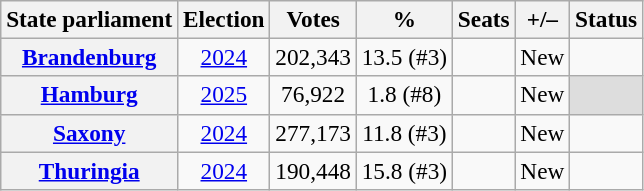<table class="wikitable sortable" style="font-size:97%; text-align:center;">
<tr>
<th class=unsortable>State parliament</th>
<th>Election</th>
<th>Votes</th>
<th>%</th>
<th>Seats</th>
<th>+/–</th>
<th>Status</th>
</tr>
<tr>
<th><a href='#'>Brandenburg</a></th>
<td><a href='#'>2024</a></td>
<td>202,343</td>
<td>13.5 (#3)</td>
<td></td>
<td>New</td>
<td></td>
</tr>
<tr>
<th><a href='#'>Hamburg</a></th>
<td><a href='#'>2025</a></td>
<td>76,922</td>
<td>1.8 (#8)</td>
<td></td>
<td>New</td>
<td style="background:#ddd;"></td>
</tr>
<tr>
<th><a href='#'>Saxony</a></th>
<td><a href='#'>2024</a></td>
<td>277,173</td>
<td>11.8 (#3)</td>
<td></td>
<td>New</td>
<td></td>
</tr>
<tr>
<th><a href='#'>Thuringia</a></th>
<td align=center><a href='#'>2024</a></td>
<td>190,448</td>
<td>15.8 (#3)</td>
<td></td>
<td>New</td>
<td></td>
</tr>
</table>
